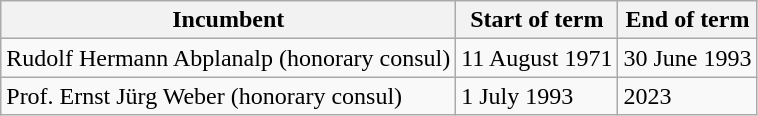<table class="wikitable">
<tr>
<th>Incumbent</th>
<th>Start of term</th>
<th>End of term</th>
</tr>
<tr>
<td>Rudolf Hermann Abplanalp (honorary consul)</td>
<td>11 August 1971</td>
<td>30 June 1993</td>
</tr>
<tr>
<td>Prof. Ernst Jürg Weber (honorary consul)</td>
<td>1 July 1993</td>
<td>2023</td>
</tr>
</table>
